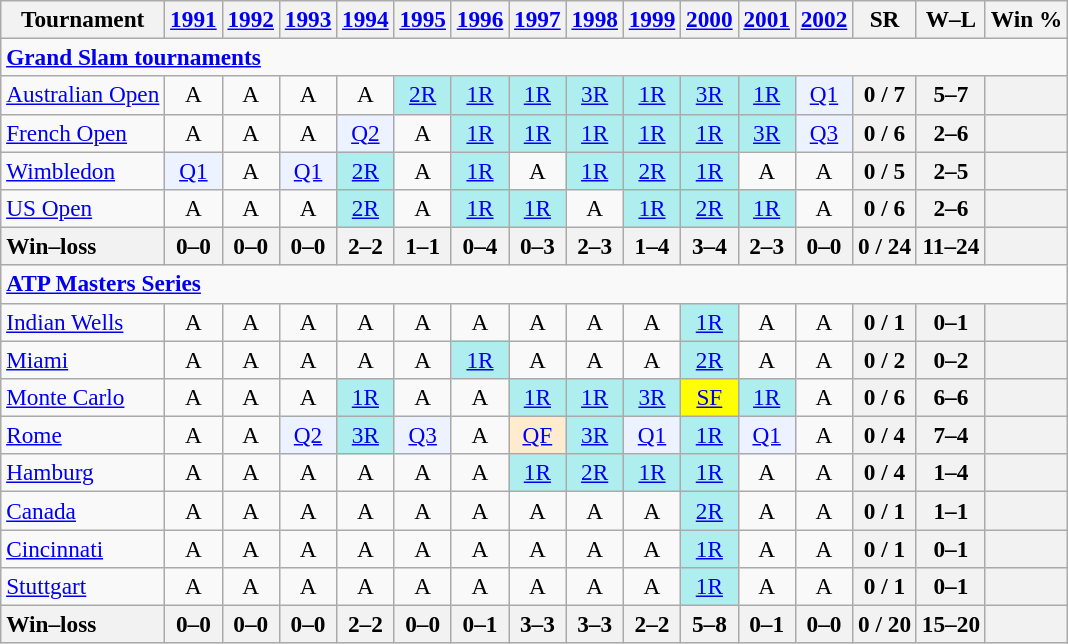<table class=wikitable style=text-align:center;font-size:97%>
<tr>
<th>Tournament</th>
<th><a href='#'>1991</a></th>
<th><a href='#'>1992</a></th>
<th><a href='#'>1993</a></th>
<th><a href='#'>1994</a></th>
<th><a href='#'>1995</a></th>
<th><a href='#'>1996</a></th>
<th><a href='#'>1997</a></th>
<th><a href='#'>1998</a></th>
<th><a href='#'>1999</a></th>
<th><a href='#'>2000</a></th>
<th><a href='#'>2001</a></th>
<th><a href='#'>2002</a></th>
<th>SR</th>
<th>W–L</th>
<th>Win %</th>
</tr>
<tr>
<td colspan=23 align=left><strong><a href='#'>Grand Slam tournaments</a></strong></td>
</tr>
<tr>
<td align=left><a href='#'>Australian Open</a></td>
<td>A</td>
<td>A</td>
<td>A</td>
<td>A</td>
<td bgcolor=afeeee><a href='#'>2R</a></td>
<td bgcolor=afeeee><a href='#'>1R</a></td>
<td bgcolor=afeeee><a href='#'>1R</a></td>
<td bgcolor=afeeee><a href='#'>3R</a></td>
<td bgcolor=afeeee><a href='#'>1R</a></td>
<td bgcolor=afeeee><a href='#'>3R</a></td>
<td bgcolor=afeeee><a href='#'>1R</a></td>
<td bgcolor=ecf2ff><a href='#'>Q1</a></td>
<th>0 / 7</th>
<th>5–7</th>
<th></th>
</tr>
<tr>
<td align=left><a href='#'>French Open</a></td>
<td>A</td>
<td>A</td>
<td>A</td>
<td bgcolor=ecf2ff><a href='#'>Q2</a></td>
<td>A</td>
<td bgcolor=afeeee><a href='#'>1R</a></td>
<td bgcolor=afeeee><a href='#'>1R</a></td>
<td bgcolor=afeeee><a href='#'>1R</a></td>
<td bgcolor=afeeee><a href='#'>1R</a></td>
<td bgcolor=afeeee><a href='#'>1R</a></td>
<td bgcolor=afeeee><a href='#'>3R</a></td>
<td bgcolor=ecf2ff><a href='#'>Q3</a></td>
<th>0 / 6</th>
<th>2–6</th>
<th></th>
</tr>
<tr>
<td align=left><a href='#'>Wimbledon</a></td>
<td bgcolor=ecf2ff><a href='#'>Q1</a></td>
<td>A</td>
<td bgcolor=ecf2ff><a href='#'>Q1</a></td>
<td bgcolor=afeeee><a href='#'>2R</a></td>
<td>A</td>
<td bgcolor=afeeee><a href='#'>1R</a></td>
<td>A</td>
<td bgcolor=afeeee><a href='#'>1R</a></td>
<td bgcolor=afeeee><a href='#'>2R</a></td>
<td bgcolor=afeeee><a href='#'>1R</a></td>
<td>A</td>
<td>A</td>
<th>0 / 5</th>
<th>2–5</th>
<th></th>
</tr>
<tr>
<td align=left><a href='#'>US Open</a></td>
<td>A</td>
<td>A</td>
<td>A</td>
<td bgcolor=afeeee><a href='#'>2R</a></td>
<td>A</td>
<td bgcolor=afeeee><a href='#'>1R</a></td>
<td bgcolor=afeeee><a href='#'>1R</a></td>
<td>A</td>
<td bgcolor=afeeee><a href='#'>1R</a></td>
<td bgcolor=afeeee><a href='#'>2R</a></td>
<td bgcolor=afeeee><a href='#'>1R</a></td>
<td>A</td>
<th>0 / 6</th>
<th>2–6</th>
<th></th>
</tr>
<tr>
<th style=text-align:left>Win–loss</th>
<th>0–0</th>
<th>0–0</th>
<th>0–0</th>
<th>2–2</th>
<th>1–1</th>
<th>0–4</th>
<th>0–3</th>
<th>2–3</th>
<th>1–4</th>
<th>3–4</th>
<th>2–3</th>
<th>0–0</th>
<th>0 / 24</th>
<th>11–24</th>
<th></th>
</tr>
<tr>
<td colspan=23 align=left><strong><a href='#'>ATP Masters Series</a></strong></td>
</tr>
<tr>
<td align=left><a href='#'>Indian Wells</a></td>
<td>A</td>
<td>A</td>
<td>A</td>
<td>A</td>
<td>A</td>
<td>A</td>
<td>A</td>
<td>A</td>
<td>A</td>
<td bgcolor=afeeee><a href='#'>1R</a></td>
<td>A</td>
<td>A</td>
<th>0 / 1</th>
<th>0–1</th>
<th></th>
</tr>
<tr>
<td align=left><a href='#'>Miami</a></td>
<td>A</td>
<td>A</td>
<td>A</td>
<td>A</td>
<td>A</td>
<td bgcolor=afeeee><a href='#'>1R</a></td>
<td>A</td>
<td>A</td>
<td>A</td>
<td bgcolor=afeeee><a href='#'>2R</a></td>
<td>A</td>
<td>A</td>
<th>0 / 2</th>
<th>0–2</th>
<th></th>
</tr>
<tr>
<td align=left><a href='#'>Monte Carlo</a></td>
<td>A</td>
<td>A</td>
<td>A</td>
<td bgcolor=afeeee><a href='#'>1R</a></td>
<td>A</td>
<td>A</td>
<td bgcolor=afeeee><a href='#'>1R</a></td>
<td bgcolor=afeeee><a href='#'>1R</a></td>
<td bgcolor=afeeee><a href='#'>3R</a></td>
<td bgcolor=yellow><a href='#'>SF</a></td>
<td bgcolor=afeeee><a href='#'>1R</a></td>
<td>A</td>
<th>0 / 6</th>
<th>6–6</th>
<th></th>
</tr>
<tr>
<td align=left><a href='#'>Rome</a></td>
<td>A</td>
<td>A</td>
<td bgcolor=ecf2ff><a href='#'>Q2</a></td>
<td bgcolor=afeeee><a href='#'>3R</a></td>
<td bgcolor=ecf2ff><a href='#'>Q3</a></td>
<td>A</td>
<td bgcolor=ffebcd><a href='#'>QF</a></td>
<td bgcolor=afeeee><a href='#'>3R</a></td>
<td bgcolor=ecf2ff><a href='#'>Q1</a></td>
<td bgcolor=afeeee><a href='#'>1R</a></td>
<td bgcolor=ecf2ff><a href='#'>Q1</a></td>
<td>A</td>
<th>0 / 4</th>
<th>7–4</th>
<th></th>
</tr>
<tr>
<td align=left><a href='#'>Hamburg</a></td>
<td>A</td>
<td>A</td>
<td>A</td>
<td>A</td>
<td>A</td>
<td>A</td>
<td bgcolor=afeeee><a href='#'>1R</a></td>
<td bgcolor=afeeee><a href='#'>2R</a></td>
<td bgcolor=afeeee><a href='#'>1R</a></td>
<td bgcolor=afeeee><a href='#'>1R</a></td>
<td>A</td>
<td>A</td>
<th>0 / 4</th>
<th>1–4</th>
<th></th>
</tr>
<tr>
<td align=left><a href='#'>Canada</a></td>
<td>A</td>
<td>A</td>
<td>A</td>
<td>A</td>
<td>A</td>
<td>A</td>
<td>A</td>
<td>A</td>
<td>A</td>
<td bgcolor=afeeee><a href='#'>2R</a></td>
<td>A</td>
<td>A</td>
<th>0 / 1</th>
<th>1–1</th>
<th></th>
</tr>
<tr>
<td align=left><a href='#'>Cincinnati</a></td>
<td>A</td>
<td>A</td>
<td>A</td>
<td>A</td>
<td>A</td>
<td>A</td>
<td>A</td>
<td>A</td>
<td>A</td>
<td bgcolor=afeeee><a href='#'>1R</a></td>
<td>A</td>
<td>A</td>
<th>0 / 1</th>
<th>0–1</th>
<th></th>
</tr>
<tr>
<td align=left><a href='#'>Stuttgart</a></td>
<td>A</td>
<td>A</td>
<td>A</td>
<td>A</td>
<td>A</td>
<td>A</td>
<td>A</td>
<td>A</td>
<td>A</td>
<td bgcolor=afeeee><a href='#'>1R</a></td>
<td>A</td>
<td>A</td>
<th>0 / 1</th>
<th>0–1</th>
<th></th>
</tr>
<tr>
<th style=text-align:left>Win–loss</th>
<th>0–0</th>
<th>0–0</th>
<th>0–0</th>
<th>2–2</th>
<th>0–0</th>
<th>0–1</th>
<th>3–3</th>
<th>3–3</th>
<th>2–2</th>
<th>5–8</th>
<th>0–1</th>
<th>0–0</th>
<th>0 / 20</th>
<th>15–20</th>
<th></th>
</tr>
</table>
